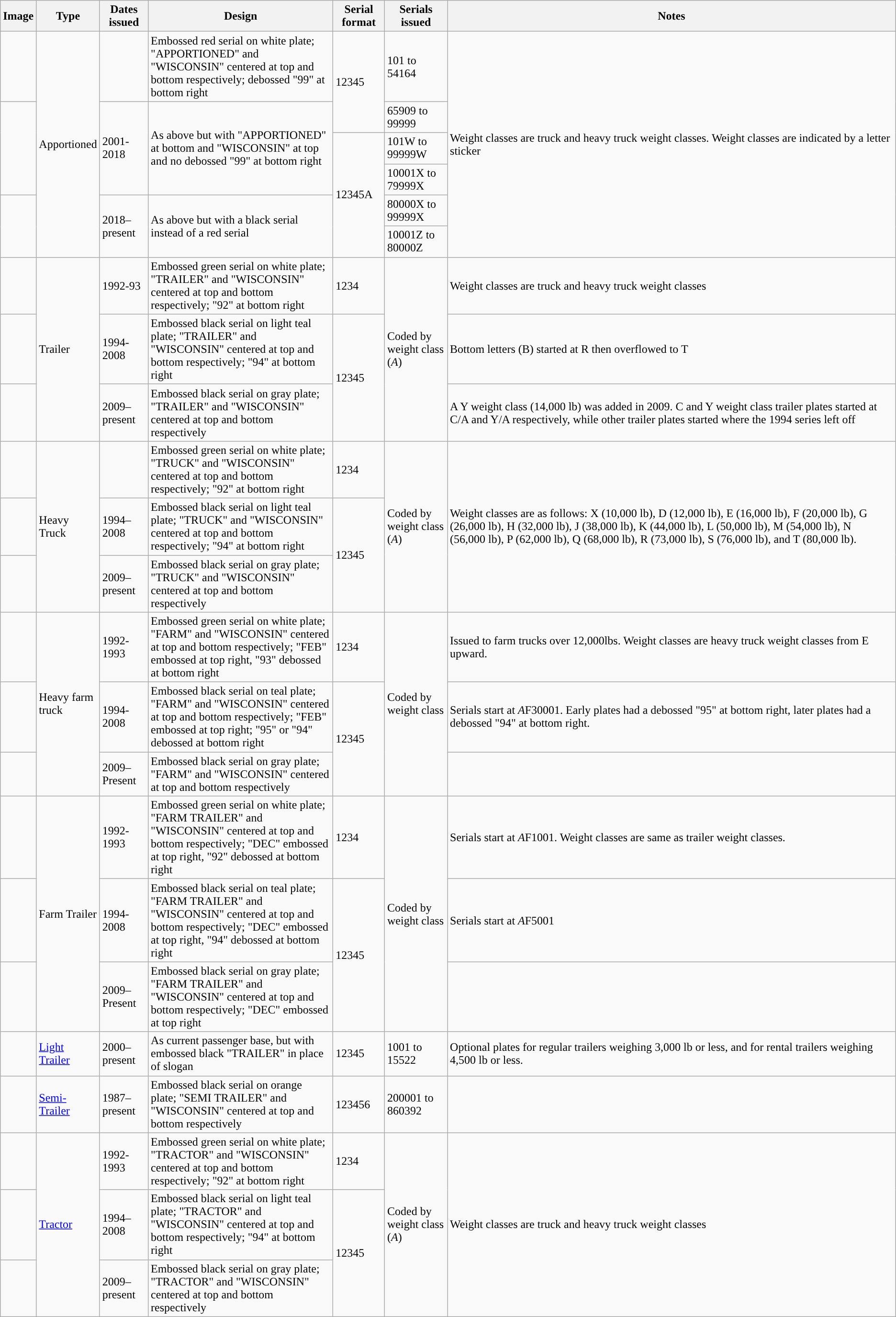<table class="wikitable">
<tr>
<th>Image</th>
<th style="width:50px";>Type</th>
<th>Dates issued</th>
<th style="width:250px;">Design</th>
<th>Serial format</th>
<th style="width:80px;">Serials issued</th>
<th>Notes</th>
</tr>
<tr>
<td></td>
<td rowspan="6">Apportioned</td>
<td></td>
<td>Embossed red serial on white plate; "APPORTIONED" and "WISCONSIN" centered at top and bottom respectively; debossed "99" at bottom right</td>
<td rowspan="2">12345</td>
<td>101 to 54164</td>
<td rowspan="6">Weight classes are truck and heavy truck weight classes. Weight classes are indicated by a letter sticker</td>
</tr>
<tr>
<td rowspan="3"></td>
<td rowspan="3">2001-2018</td>
<td rowspan="3">As above but with "APPORTIONED" at bottom and "WISCONSIN" at top and no debossed "99" at bottom right</td>
<td>65909 to 99999</td>
</tr>
<tr>
<td rowspan="4">12345A</td>
<td>101W to 99999W</td>
</tr>
<tr>
<td>10001X to 79999X</td>
</tr>
<tr>
<td rowspan="2"></td>
<td rowspan="2">2018–present</td>
<td rowspan="2">As above but with a black serial instead of a red serial</td>
<td>80000X to 99999X</td>
</tr>
<tr>
<td>10001Z to 80000Z </td>
</tr>
<tr>
<td></td>
<td rowspan="3">Trailer</td>
<td>1992-93</td>
<td>Embossed green serial on white plate; "TRAILER" and "WISCONSIN" centered at top and bottom respectively; "92" at bottom right</td>
<td>1234</td>
<td rowspan="3">Coded by weight class (<em>A</em>)</td>
<td>Weight classes are truck and heavy truck weight classes</td>
</tr>
<tr>
<td></td>
<td>1994-2008</td>
<td>Embossed black serial on light teal plate; "TRAILER" and "WISCONSIN" centered at top and bottom respectively; "94" at bottom right</td>
<td rowspan="2">12345</td>
<td>Bottom letters (B) started at R then overflowed to T</td>
</tr>
<tr>
<td></td>
<td>2009–present</td>
<td>Embossed black serial on gray plate; "TRAILER" and "WISCONSIN" centered at top and bottom respectively</td>
<td>A Y weight class (14,000 lb) was added in 2009. C and Y weight class trailer plates started at C/A and Y/A respectively, while other trailer plates started where the 1994 series left off</td>
</tr>
<tr>
<td></td>
<td rowspan="3">Heavy Truck</td>
<td></td>
<td>Embossed green serial on white plate; "TRUCK" and "WISCONSIN" centered at top and bottom respectively; "92" at bottom right</td>
<td>1234</td>
<td rowspan="3">Coded by weight class (<em>A</em>)</td>
<td rowspan="3">Weight classes are as follows: X (10,000 lb), D (12,000 lb), E (16,000 lb), F (20,000 lb), G (26,000 lb), H (32,000 lb), J (38,000 lb), K (44,000 lb), L (50,000 lb), M (54,000 lb), N (56,000 lb), P (62,000 lb), Q (68,000 lb), R (73,000 lb), S (76,000 lb), and T (80,000 lb).</td>
</tr>
<tr>
<td></td>
<td>1994–2008</td>
<td>Embossed black serial on light teal plate; "TRUCK" and "WISCONSIN" centered at top and bottom respectively; "94" at bottom right</td>
<td rowspan="2">12345</td>
</tr>
<tr>
<td></td>
<td>2009–present</td>
<td>Embossed black serial on gray plate; "TRUCK" and "WISCONSIN" centered at top and bottom respectively</td>
</tr>
<tr>
<td></td>
<td rowspan="3">Heavy farm truck</td>
<td>1992-1993</td>
<td>Embossed green serial on white plate; "FARM" and "WISCONSIN" centered at top and bottom respectively; "FEB" embossed at top right, "93" debossed at bottom right</td>
<td>1234</td>
<td rowspan="3">Coded by weight class</td>
<td>Issued to farm trucks over 12,000lbs. Weight classes are heavy truck weight classes from E upward.</td>
</tr>
<tr>
<td></td>
<td>1994-2008</td>
<td>Embossed black serial on teal plate; "FARM" and "WISCONSIN" centered at top and bottom respectively; "FEB" embossed at top right; "95" or "94" debossed at bottom right</td>
<td rowspan="2">12345</td>
<td>Serials start at <em>A</em>F30001. Early plates had a debossed "95" at bottom right, later plates had a debossed "94" at bottom right.</td>
</tr>
<tr>
<td></td>
<td>2009–Present</td>
<td>Embossed black serial on gray plate; "FARM" and "WISCONSIN" centered at top and bottom respectively</td>
<td></td>
</tr>
<tr>
<td></td>
<td rowspan="3">Farm Trailer</td>
<td>1992-1993</td>
<td>Embossed green serial on white plate; "FARM TRAILER" and "WISCONSIN" centered at top and bottom respectively; "DEC" embossed at top right, "92" debossed at bottom right</td>
<td>1234</td>
<td rowspan="3">Coded by weight class</td>
<td>Serials start at <em>A</em>F1001. Weight classes are same as trailer weight classes.</td>
</tr>
<tr>
<td></td>
<td>1994-2008</td>
<td>Embossed black serial on teal plate; "FARM TRAILER" and "WISCONSIN" centered at top and bottom respectively; "DEC" embossed at top right, "94" debossed at bottom right</td>
<td rowspan="2">12345</td>
<td>Serials start at <em>A</em>F5001</td>
</tr>
<tr>
<td></td>
<td>2009–Present</td>
<td>Embossed black serial on gray plate; "FARM TRAILER" and "WISCONSIN" centered at top and bottom respectively; "DEC" embossed at top right</td>
<td></td>
</tr>
<tr>
<td></td>
<td><a href='#'>Light Trailer</a></td>
<td>2000–present</td>
<td>As current passenger base, but with embossed black "TRAILER" in place of slogan</td>
<td>12345</td>
<td>1001 to 15522 </td>
<td>Optional plates for regular trailers weighing 3,000 lb or less, and for rental trailers weighing 4,500 lb or less.</td>
</tr>
<tr>
<td></td>
<td><a href='#'>Semi-Trailer</a></td>
<td>1987–present</td>
<td>Embossed black serial on orange plate; "SEMI TRAILER" and "WISCONSIN" centered at top and bottom respectively</td>
<td>123456</td>
<td>200001 to 860392 </td>
<td></td>
</tr>
<tr>
<td></td>
<td rowspan="3"><a href='#'>Tractor</a></td>
<td>1992-1993</td>
<td>Embossed green serial on white plate; "TRACTOR" and "WISCONSIN" centered at top and bottom respectively; "92" at bottom right</td>
<td>1234</td>
<td rowspan="3">Coded by weight class (<em>A</em>)</td>
<td rowspan="3">Weight classes are truck and heavy truck weight classes</td>
</tr>
<tr>
<td></td>
<td>1994–2008</td>
<td>Embossed black serial on light teal plate; "TRACTOR" and "WISCONSIN" centered at top and bottom respectively; "94" at bottom right</td>
<td rowspan="2">12345</td>
</tr>
<tr>
<td></td>
<td>2009–present</td>
<td>Embossed black serial on gray plate; "TRACTOR" and "WISCONSIN" centered at top and bottom respectively</td>
</tr>
</table>
